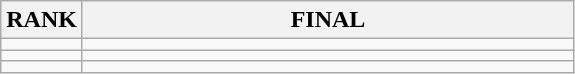<table class="wikitable">
<tr>
<th>RANK</th>
<th style="width: 20em">FINAL</th>
</tr>
<tr>
<td align="center"></td>
<td></td>
</tr>
<tr>
<td align="center"></td>
<td></td>
</tr>
<tr>
<td align="center"></td>
<td></td>
</tr>
</table>
